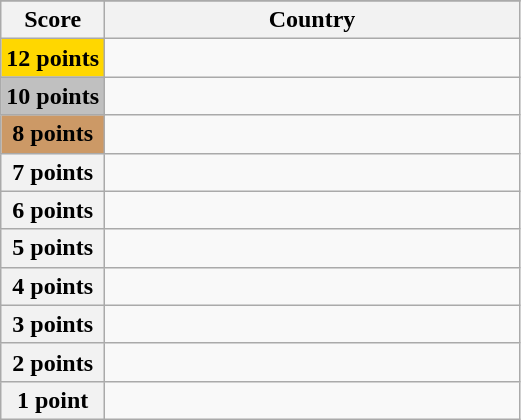<table class="wikitable">
<tr>
</tr>
<tr>
<th scope="col" width="20%">Score</th>
<th scope="col">Country</th>
</tr>
<tr>
<th scope="row" style="background:gold">12 points</th>
<td></td>
</tr>
<tr>
<th scope="row" style="background:silver">10 points</th>
<td></td>
</tr>
<tr>
<th scope="row" style="background:#CC9966">8 points</th>
<td></td>
</tr>
<tr>
<th scope="row">7 points</th>
<td></td>
</tr>
<tr>
<th scope="row">6 points</th>
<td></td>
</tr>
<tr>
<th scope="row">5 points</th>
<td></td>
</tr>
<tr>
<th scope="row">4 points</th>
<td></td>
</tr>
<tr>
<th scope="row">3 points</th>
<td></td>
</tr>
<tr>
<th scope="row">2 points</th>
<td></td>
</tr>
<tr>
<th scope="row">1 point</th>
<td></td>
</tr>
</table>
